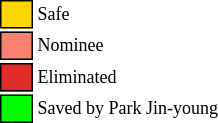<table class="toccolours" style="font-size: 75%; white-space: nowrap;">
<tr>
<td style="background:#FFD700; border: 1px solid black;">      </td>
<td>Safe</td>
</tr>
<tr>
<td style="background:salmon; border: 1px solid black;">      </td>
<td>Nominee</td>
</tr>
<tr>
<td style="background:#E12C2C; border: 1px solid black;">      </td>
<td>Eliminated</td>
</tr>
<tr>
<td style="background:#00FF00; border: 1px solid black;">      </td>
<td>Saved by Park Jin-young</td>
</tr>
<tr>
</tr>
</table>
